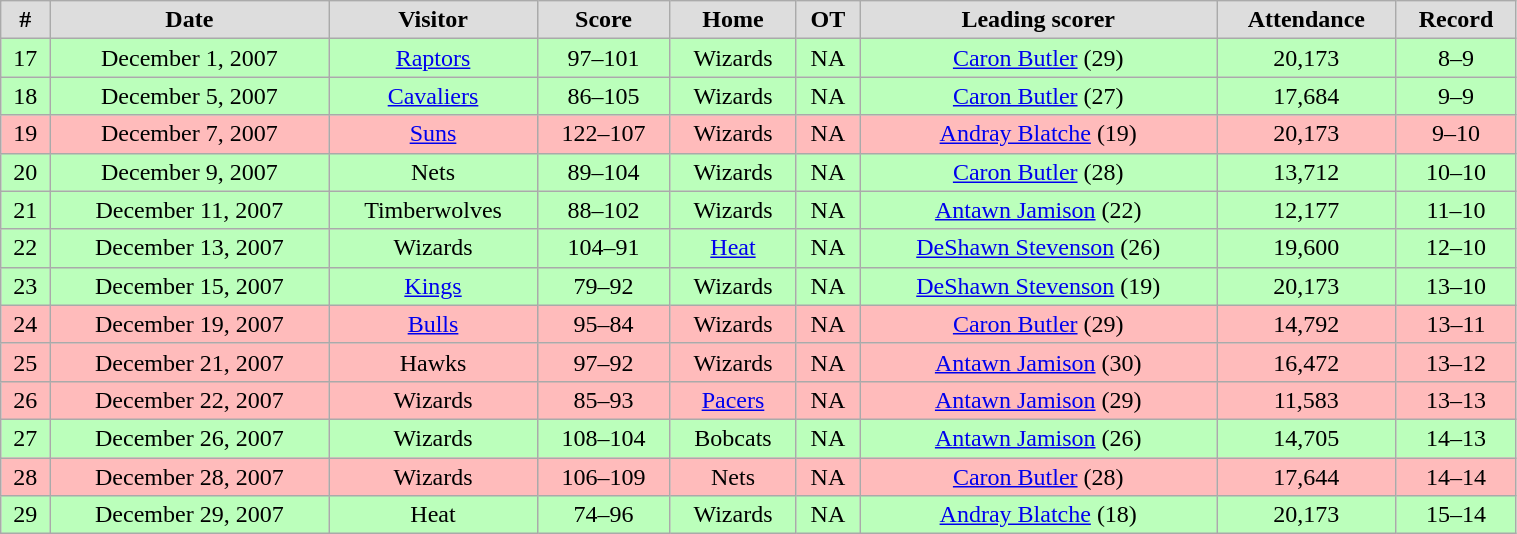<table class="wikitable" width="80%">
<tr align="center"  bgcolor="#dddddd">
<td><strong>#</strong></td>
<td><strong>Date</strong></td>
<td><strong>Visitor</strong></td>
<td><strong>Score</strong></td>
<td><strong>Home</strong></td>
<td><strong>OT</strong></td>
<td><strong>Leading scorer</strong></td>
<td><strong>Attendance</strong></td>
<td><strong>Record</strong></td>
</tr>
<tr align="center" bgcolor="bbffbb">
<td>17</td>
<td>December 1, 2007</td>
<td><a href='#'>Raptors</a></td>
<td>97–101</td>
<td>Wizards</td>
<td>NA</td>
<td><a href='#'>Caron Butler</a> (29)</td>
<td>20,173</td>
<td>8–9</td>
</tr>
<tr align="center" bgcolor="bbffbb">
<td>18</td>
<td>December 5, 2007</td>
<td><a href='#'>Cavaliers</a></td>
<td>86–105</td>
<td>Wizards</td>
<td>NA</td>
<td><a href='#'>Caron Butler</a> (27)</td>
<td>17,684</td>
<td>9–9</td>
</tr>
<tr align="center" bgcolor="#ffbbbb">
<td>19</td>
<td>December 7, 2007</td>
<td><a href='#'>Suns</a></td>
<td>122–107</td>
<td>Wizards</td>
<td>NA</td>
<td><a href='#'>Andray Blatche</a> (19)</td>
<td>20,173</td>
<td>9–10</td>
</tr>
<tr align="center" bgcolor="bbffbb">
<td>20</td>
<td>December 9, 2007</td>
<td>Nets</td>
<td>89–104</td>
<td>Wizards</td>
<td>NA</td>
<td><a href='#'>Caron Butler</a> (28)</td>
<td>13,712</td>
<td>10–10</td>
</tr>
<tr align="center" bgcolor="bbffbb">
<td>21</td>
<td>December 11, 2007</td>
<td>Timberwolves</td>
<td>88–102</td>
<td>Wizards</td>
<td>NA</td>
<td><a href='#'>Antawn Jamison</a> (22)</td>
<td>12,177</td>
<td>11–10</td>
</tr>
<tr align="center" bgcolor="bbffbb">
<td>22</td>
<td>December 13, 2007</td>
<td>Wizards</td>
<td>104–91</td>
<td><a href='#'>Heat</a></td>
<td>NA</td>
<td><a href='#'>DeShawn Stevenson</a> (26)</td>
<td>19,600</td>
<td>12–10</td>
</tr>
<tr align="center" bgcolor="bbffbb">
<td>23</td>
<td>December 15, 2007</td>
<td><a href='#'>Kings</a></td>
<td>79–92</td>
<td>Wizards</td>
<td>NA</td>
<td><a href='#'>DeShawn Stevenson</a> (19)</td>
<td>20,173</td>
<td>13–10</td>
</tr>
<tr align="center" bgcolor="#ffbbbb">
<td>24</td>
<td>December 19, 2007</td>
<td><a href='#'>Bulls</a></td>
<td>95–84</td>
<td>Wizards</td>
<td>NA</td>
<td><a href='#'>Caron Butler</a> (29)</td>
<td>14,792</td>
<td>13–11</td>
</tr>
<tr align="center" bgcolor="#ffbbbb">
<td>25</td>
<td>December 21, 2007</td>
<td>Hawks</td>
<td>97–92</td>
<td>Wizards</td>
<td>NA</td>
<td><a href='#'>Antawn Jamison</a> (30)</td>
<td>16,472</td>
<td>13–12</td>
</tr>
<tr align="center" bgcolor="#ffbbbb">
<td>26</td>
<td>December 22, 2007</td>
<td>Wizards</td>
<td>85–93</td>
<td><a href='#'>Pacers</a></td>
<td>NA</td>
<td><a href='#'>Antawn Jamison</a> (29)</td>
<td>11,583</td>
<td>13–13</td>
</tr>
<tr align="center" bgcolor="bbffbb">
<td>27</td>
<td>December 26, 2007</td>
<td>Wizards</td>
<td>108–104</td>
<td>Bobcats</td>
<td>NA</td>
<td><a href='#'>Antawn Jamison</a> (26)</td>
<td>14,705</td>
<td>14–13</td>
</tr>
<tr align="center" bgcolor="#ffbbbb">
<td>28</td>
<td>December 28, 2007</td>
<td>Wizards</td>
<td>106–109</td>
<td>Nets</td>
<td>NA</td>
<td><a href='#'>Caron Butler</a> (28)</td>
<td>17,644</td>
<td>14–14</td>
</tr>
<tr align="center" bgcolor="bbffbb">
<td>29</td>
<td>December 29, 2007</td>
<td>Heat</td>
<td>74–96</td>
<td>Wizards</td>
<td>NA</td>
<td><a href='#'>Andray Blatche</a> (18)</td>
<td>20,173</td>
<td>15–14</td>
</tr>
</table>
